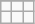<table class="wikitable">
<tr>
</tr>
<tr>
<td></td>
<td></td>
<td></td>
</tr>
<tr>
<td></td>
<td></td>
<td></td>
</tr>
</table>
